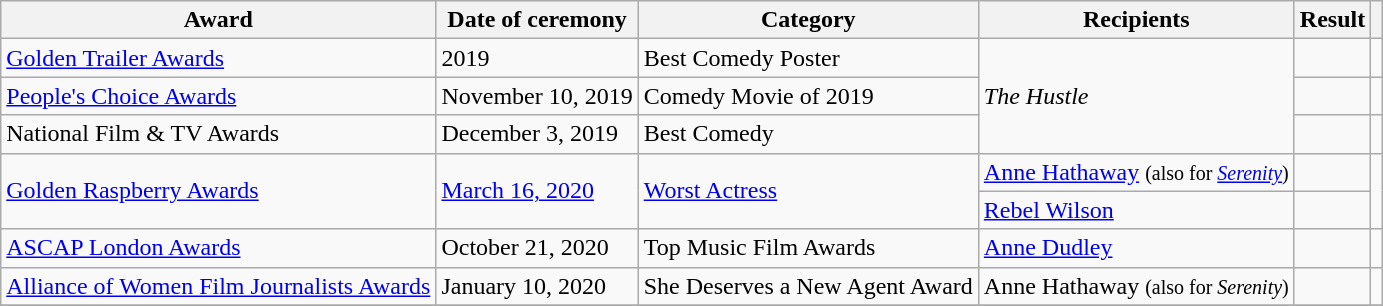<table class="wikitable plainrowheaders sortable">
<tr>
<th scope="col">Award</th>
<th scope="col">Date of ceremony</th>
<th scope="col">Category</th>
<th scope="col">Recipients</th>
<th scope="col">Result</th>
<th scope="col" class="unsortable"></th>
</tr>
<tr>
<td scope="row"><a href='#'>Golden Trailer Awards</a></td>
<td>2019</td>
<td>Best Comedy Poster</td>
<td rowspan="3"><em>The Hustle</em></td>
<td></td>
<td style="text-align:center;"></td>
</tr>
<tr>
<td scope="row"><a href='#'>People's Choice Awards</a></td>
<td>November 10, 2019</td>
<td>Comedy Movie of 2019</td>
<td></td>
<td style="text-align:center;"></td>
</tr>
<tr>
<td scope="row">National Film & TV Awards</td>
<td>December 3, 2019</td>
<td>Best Comedy</td>
<td></td>
<td style="text-align:center;"></td>
</tr>
<tr>
<td rowspan="2" scope="row"><a href='#'>Golden Raspberry Awards</a></td>
<td rowspan="2"><a href='#'>March 16, 2020</a></td>
<td rowspan="2"><a href='#'>Worst Actress</a></td>
<td><a href='#'>Anne Hathaway</a> <small>(also for <em><a href='#'>Serenity</a></em>)</small></td>
<td></td>
<td rowspan="2" style="text-align:center;"></td>
</tr>
<tr>
<td><a href='#'>Rebel Wilson</a></td>
<td></td>
</tr>
<tr>
<td scope="row"><a href='#'>ASCAP London Awards</a></td>
<td>October 21, 2020</td>
<td>Top Music Film Awards</td>
<td><a href='#'>Anne Dudley</a></td>
<td></td>
<td style="text-align:center;"></td>
</tr>
<tr>
<td><a href='#'>Alliance of Women Film Journalists Awards</a></td>
<td>January 10, 2020</td>
<td>She Deserves a New Agent Award</td>
<td>Anne Hathaway <small>(also for <em>Serenity</em>)</small></td>
<td></td>
<td style="text-align:center;"></td>
</tr>
<tr>
</tr>
</table>
